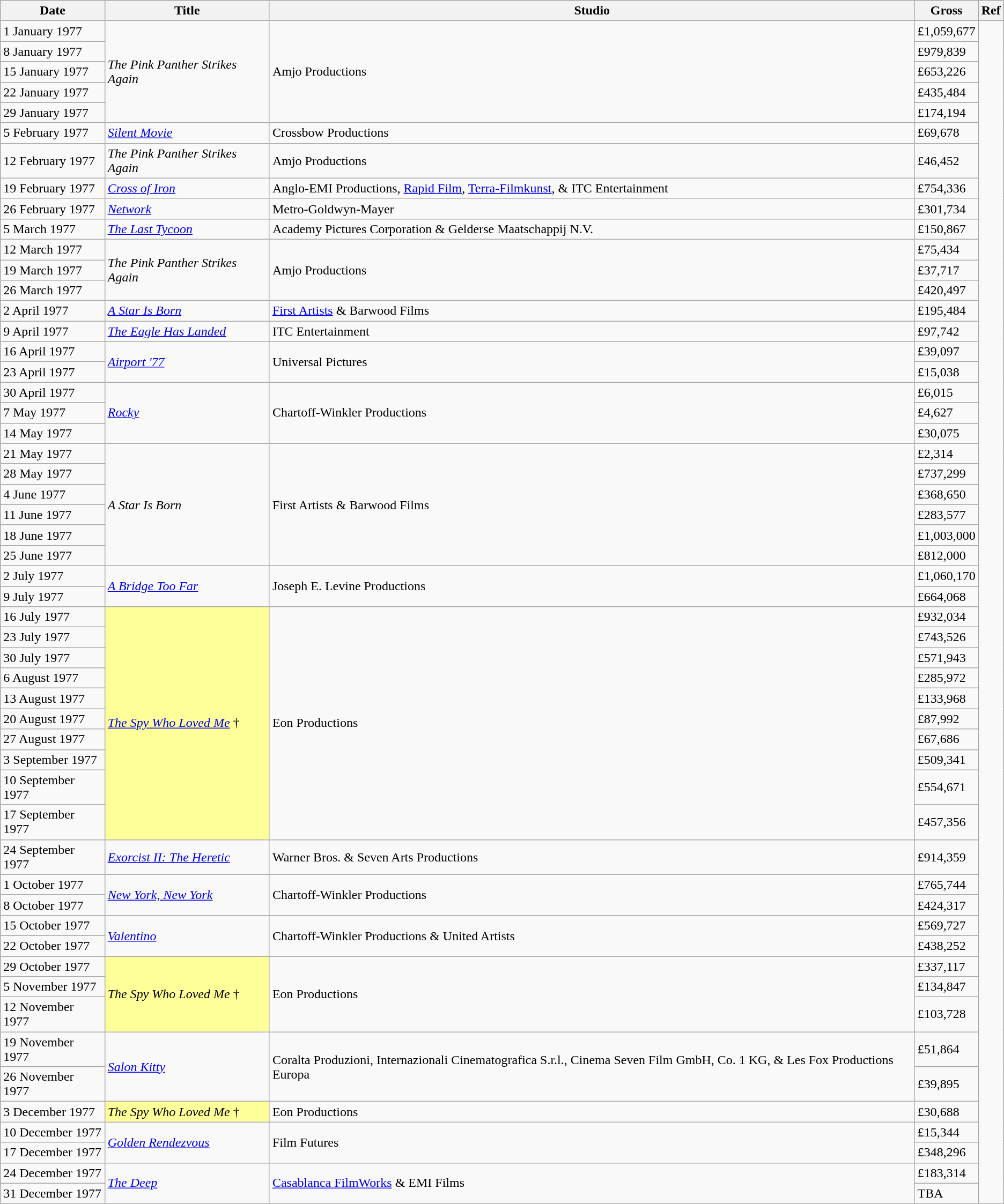<table class="wikitable sortable">
<tr>
<th scope="col">Date</th>
<th scope="col">Title</th>
<th scope="col">Studio</th>
<th scope="col">Gross</th>
<th scope="col">Ref</th>
</tr>
<tr>
<td>1 January 1977</td>
<td rowspan="5"><em>The Pink Panther Strikes Again</em></td>
<td rowspan="5">Amjo Productions</td>
<td>£1,059,677</td>
<td rowspan="53"></td>
</tr>
<tr>
<td>8 January 1977</td>
<td>£979,839</td>
</tr>
<tr>
<td>15 January 1977</td>
<td>£653,226</td>
</tr>
<tr>
<td>22 January 1977</td>
<td>£435,484</td>
</tr>
<tr>
<td>29 January 1977</td>
<td>£174,194</td>
</tr>
<tr>
<td>5 February 1977</td>
<td><em><a href='#'>Silent Movie</a></em></td>
<td>Crossbow Productions</td>
<td>£69,678</td>
</tr>
<tr>
<td>12 February 1977</td>
<td><em>The Pink Panther Strikes Again</em></td>
<td>Amjo Productions</td>
<td>£46,452</td>
</tr>
<tr>
<td>19 February 1977</td>
<td><em><a href='#'>Cross of Iron</a></em></td>
<td>Anglo-EMI Productions, <a href='#'>Rapid Film</a>, <a href='#'>Terra-Filmkunst</a>, & ITC Entertainment</td>
<td>£754,336</td>
</tr>
<tr>
<td>26 February 1977</td>
<td><em><a href='#'>Network</a></em></td>
<td>Metro-Goldwyn-Mayer</td>
<td>£301,734</td>
</tr>
<tr>
<td>5 March 1977</td>
<td><em><a href='#'>The Last Tycoon</a></em></td>
<td>Academy Pictures Corporation & Gelderse Maatschappij N.V.</td>
<td>£150,867</td>
</tr>
<tr>
<td>12 March 1977</td>
<td rowspan="3"><em>The Pink Panther Strikes Again</em></td>
<td rowspan="3">Amjo Productions</td>
<td>£75,434</td>
</tr>
<tr>
<td>19 March 1977</td>
<td>£37,717</td>
</tr>
<tr>
<td>26 March 1977</td>
<td>£420,497</td>
</tr>
<tr>
<td>2 April 1977</td>
<td><em><a href='#'>A Star Is Born</a></em></td>
<td><a href='#'>First Artists</a> & Barwood Films</td>
<td>£195,484</td>
</tr>
<tr>
<td>9 April 1977</td>
<td><em><a href='#'>The Eagle Has Landed</a></em></td>
<td>ITC Entertainment</td>
<td>£97,742</td>
</tr>
<tr>
<td>16 April 1977</td>
<td rowspan="2"><em><a href='#'>Airport '77</a></em></td>
<td rowspan="2">Universal Pictures</td>
<td>£39,097</td>
</tr>
<tr>
<td>23 April 1977</td>
<td>£15,038</td>
</tr>
<tr>
<td>30 April 1977</td>
<td rowspan="3"><em><a href='#'>Rocky</a></em></td>
<td rowspan="3">Chartoff-Winkler Productions</td>
<td>£6,015</td>
</tr>
<tr>
<td>7 May 1977</td>
<td>£4,627</td>
</tr>
<tr>
<td>14 May 1977</td>
<td>£30,075</td>
</tr>
<tr>
<td>21 May 1977</td>
<td rowspan="6"><em>A Star Is Born</em></td>
<td rowspan="6">First Artists & Barwood Films</td>
<td>£2,314</td>
</tr>
<tr>
<td>28 May 1977</td>
<td>£737,299</td>
</tr>
<tr>
<td>4 June 1977</td>
<td>£368,650</td>
</tr>
<tr>
<td>11 June 1977</td>
<td>£283,577</td>
</tr>
<tr>
<td>18 June 1977</td>
<td>£1,003,000</td>
</tr>
<tr>
<td>25 June 1977</td>
<td>£812,000</td>
</tr>
<tr>
<td>2 July 1977</td>
<td rowspan="2"><em><a href='#'>A Bridge Too Far</a></em></td>
<td rowspan="2">Joseph E. Levine Productions</td>
<td>£1,060,170</td>
</tr>
<tr>
<td>9 July 1977</td>
<td>£664,068</td>
</tr>
<tr>
<td>16 July 1977</td>
<td rowspan="10" style="background-color:#FFFF99"><em><a href='#'>The Spy Who Loved Me</a></em> †</td>
<td rowspan="10">Eon Productions</td>
<td>£932,034</td>
</tr>
<tr>
<td>23 July 1977</td>
<td>£743,526</td>
</tr>
<tr>
<td>30 July 1977</td>
<td>£571,943</td>
</tr>
<tr>
<td>6 August 1977</td>
<td>£285,972</td>
</tr>
<tr>
<td>13 August 1977</td>
<td>£133,968</td>
</tr>
<tr>
<td>20 August 1977</td>
<td>£87,992</td>
</tr>
<tr>
<td>27 August 1977</td>
<td>£67,686</td>
</tr>
<tr>
<td>3 September 1977</td>
<td>£509,341</td>
</tr>
<tr>
<td>10 September 1977</td>
<td>£554,671</td>
</tr>
<tr>
<td>17 September 1977</td>
<td>£457,356</td>
</tr>
<tr>
<td>24 September 1977</td>
<td><a href='#'><em>Exorcist II: The Heretic</em></a></td>
<td>Warner Bros. & Seven Arts Productions</td>
<td>£914,359</td>
</tr>
<tr>
<td>1 October 1977</td>
<td rowspan="2"><em><a href='#'>New York, New York</a></em></td>
<td rowspan="2">Chartoff-Winkler Productions</td>
<td>£765,744</td>
</tr>
<tr>
<td>8 October 1977</td>
<td>£424,317</td>
</tr>
<tr>
<td>15 October 1977</td>
<td rowspan="2"><a href='#'><em>Valentino</em></a></td>
<td rowspan="2">Chartoff-Winkler Productions & United Artists</td>
<td>£569,727</td>
</tr>
<tr>
<td>22 October 1977</td>
<td>£438,252</td>
</tr>
<tr>
<td>29 October 1977</td>
<td rowspan="3" style="background-color:#FFFF99"><em>The Spy Who Loved Me</em> †</td>
<td rowspan="3">Eon Productions</td>
<td>£337,117</td>
</tr>
<tr>
<td>5 November 1977</td>
<td>£134,847</td>
</tr>
<tr>
<td>12 November 1977</td>
<td>£103,728</td>
</tr>
<tr>
<td>19 November 1977</td>
<td rowspan="2"><em><a href='#'>Salon Kitty</a></em></td>
<td rowspan="2">Coralta Produzioni, Internazionali Cinematografica S.r.l., Cinema Seven Film GmbH, Co. 1 KG, & Les Fox Productions Europa</td>
<td>£51,864</td>
</tr>
<tr>
<td>26 November 1977</td>
<td>£39,895</td>
</tr>
<tr>
<td>3 December 1977</td>
<td style="background-color:#FFFF99"><em>The Spy Who Loved Me</em> †</td>
<td>Eon Productions</td>
<td>£30,688</td>
</tr>
<tr>
<td>10 December 1977</td>
<td rowspan="2"><em><a href='#'>Golden Rendezvous</a></em></td>
<td rowspan="2">Film Futures</td>
<td>£15,344</td>
</tr>
<tr>
<td>17 December 1977</td>
<td>£348,296</td>
</tr>
<tr>
<td>24 December 1977</td>
<td rowspan="2"><em><a href='#'>The Deep</a></em></td>
<td rowspan="2"><a href='#'>Casablanca FilmWorks</a> & EMI Films</td>
<td>£183,314</td>
</tr>
<tr>
<td>31 December 1977</td>
<td>TBA</td>
</tr>
</table>
